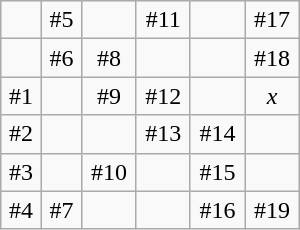<table class="wikitable" border="1" align="center" style="margin: 1em auto 1em auto; text-align:center; width:200px">
<tr>
<td></td>
<td>#5</td>
<td></td>
<td>#11</td>
<td></td>
<td>#17</td>
</tr>
<tr>
<td></td>
<td>#6</td>
<td>#8</td>
<td></td>
<td></td>
<td>#18</td>
</tr>
<tr>
<td>#1</td>
<td></td>
<td>#9</td>
<td>#12</td>
<td></td>
<td><em>x</em></td>
</tr>
<tr>
<td>#2</td>
<td></td>
<td></td>
<td>#13</td>
<td>#14</td>
<td></td>
</tr>
<tr>
<td>#3</td>
<td></td>
<td>#10</td>
<td></td>
<td>#15</td>
<td></td>
</tr>
<tr>
<td>#4</td>
<td>#7</td>
<td></td>
<td></td>
<td>#16</td>
<td>#19</td>
</tr>
</table>
